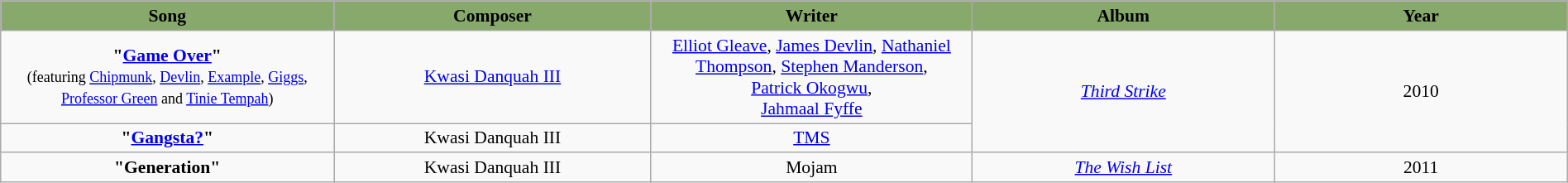<table class="wikitable" style="margin:0.5em auto; clear:both; font-size:.9em; text-align:center; width:100%">
<tr>
<th style="width:500px; background:#87a96b;"><span>Song</span></th>
<th style="width:500px; background:#87a96b;"><span>Composer</span></th>
<th style="width:500px; background:#87a96b;"><span>Writer</span></th>
<th style="width:500px; background:#87a96b;"><span>Album</span></th>
<th style="width:500px; background:#87a96b;"><span>Year</span></th>
</tr>
<tr>
<td><strong>"<a href='#'>Game Over</a>"</strong><br> <small>(featuring <a href='#'>Chipmunk</a>, <a href='#'>Devlin</a>, <a href='#'>Example</a>, <a href='#'>Giggs</a>, <a href='#'>Professor Green</a> and <a href='#'>Tinie Tempah</a>)</small></td>
<td><a href='#'>Kwasi Danquah III</a></td>
<td><a href='#'>Elliot Gleave</a>, <a href='#'>James Devlin</a>, <a href='#'>Nathaniel Thompson</a>, <a href='#'>Stephen Manderson</a>,<br> <a href='#'>Patrick Okogwu</a>,<br> <a href='#'>Jahmaal Fyffe</a></td>
<td rowspan="2"><em><a href='#'>Third Strike</a></em></td>
<td rowspan="2">2010</td>
</tr>
<tr>
<td><strong>"<a href='#'>Gangsta?</a>"</strong></td>
<td>Kwasi Danquah III</td>
<td><a href='#'>TMS</a></td>
</tr>
<tr>
<td><strong>"Generation"</strong></td>
<td>Kwasi Danquah III</td>
<td>Mojam</td>
<td rowspan="2"><em><a href='#'>The Wish List</a></em></td>
<td rowspan="2">2011</td>
</tr>
</table>
